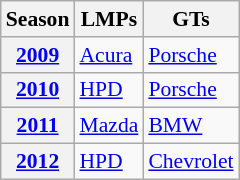<table class="wikitable" style="font-size: 90%;">
<tr>
<th>Season</th>
<th>LMPs</th>
<th>GTs</th>
</tr>
<tr>
<th><a href='#'>2009</a></th>
<td> <a href='#'>Acura</a></td>
<td> <a href='#'>Porsche</a></td>
</tr>
<tr>
<th><a href='#'>2010</a></th>
<td> <a href='#'>HPD</a></td>
<td> <a href='#'>Porsche</a></td>
</tr>
<tr>
<th><a href='#'>2011</a></th>
<td> <a href='#'>Mazda</a></td>
<td> <a href='#'>BMW</a></td>
</tr>
<tr>
<th><a href='#'>2012</a></th>
<td> <a href='#'>HPD</a></td>
<td> <a href='#'>Chevrolet</a></td>
</tr>
</table>
